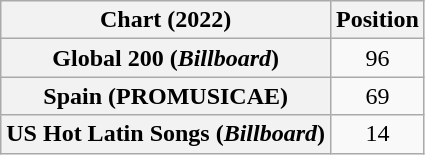<table class="wikitable sortable plainrowheaders" style="text-align:center">
<tr>
<th scope="col">Chart (2022)</th>
<th scope="col">Position</th>
</tr>
<tr>
<th scope="row">Global 200 (<em>Billboard</em>)</th>
<td>96</td>
</tr>
<tr>
<th scope="row">Spain (PROMUSICAE)</th>
<td>69</td>
</tr>
<tr>
<th scope="row">US Hot Latin Songs (<em>Billboard</em>)</th>
<td>14</td>
</tr>
</table>
